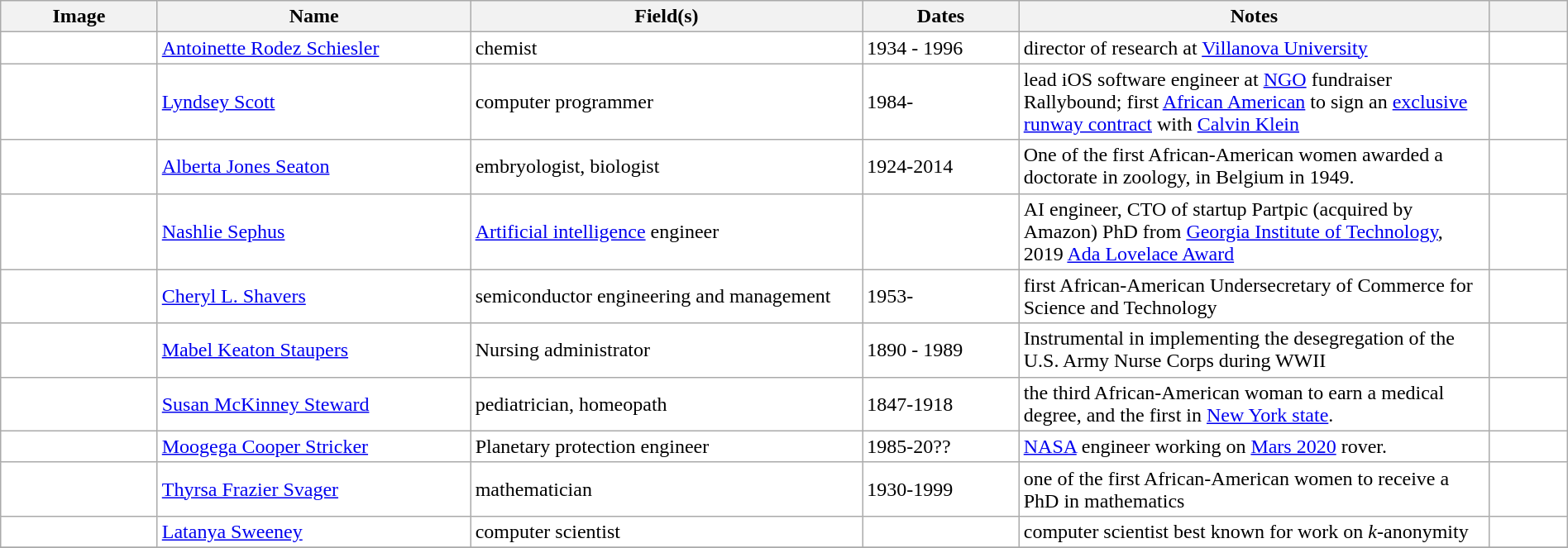<table class="wikitable sortable plainrowheaders" style="width:100%; background:#fff;">
<tr class="unsortable">
<th scope="col" class="unsortable">Image</th>
<th scope="col" style="width:20%;">Name</th>
<th scope="col" style="width:25%;">Field(s)</th>
<th scope="col" style="width:10%;">Dates</th>
<th scope="col" class="unsortable" style="width: 30%">Notes</th>
<th scope="col" class="unsortable" style="width: 5%"></th>
</tr>
<tr>
<td></td>
<td><a href='#'>Antoinette Rodez Schiesler</a></td>
<td>chemist</td>
<td>1934 - 1996</td>
<td>director of research at <a href='#'>Villanova University</a></td>
<td></td>
</tr>
<tr>
<td></td>
<td><a href='#'>Lyndsey Scott</a></td>
<td>computer programmer</td>
<td>1984-</td>
<td>lead iOS software engineer at <a href='#'>NGO</a> fundraiser Rallybound; first <a href='#'>African American</a> to sign an <a href='#'>exclusive runway contract</a> with <a href='#'>Calvin Klein</a></td>
<td></td>
</tr>
<tr>
<td></td>
<td><a href='#'>Alberta Jones Seaton</a></td>
<td>embryologist, biologist</td>
<td>1924-2014</td>
<td>One of the first African-American women awarded a doctorate in zoology, in Belgium in 1949.</td>
<td></td>
</tr>
<tr>
<td></td>
<td><a href='#'>Nashlie Sephus</a></td>
<td><a href='#'>Artificial intelligence</a> engineer</td>
<td></td>
<td>AI engineer, CTO of startup Partpic (acquired by Amazon) PhD from <a href='#'>Georgia Institute of Technology</a>, 2019 <a href='#'>Ada Lovelace Award</a></td>
</tr>
<tr>
<td></td>
<td><a href='#'>Cheryl L. Shavers</a></td>
<td>semiconductor engineering and management</td>
<td>1953-</td>
<td>first African-American Undersecretary of Commerce for Science and Technology</td>
<td></td>
</tr>
<tr>
<td></td>
<td><a href='#'>Mabel Keaton Staupers</a></td>
<td>Nursing administrator</td>
<td>1890 - 1989</td>
<td>Instrumental in implementing the desegregation of the U.S. Army Nurse Corps during WWII</td>
<td></td>
</tr>
<tr>
<td></td>
<td><a href='#'>Susan McKinney Steward</a></td>
<td>pediatrician, homeopath</td>
<td>1847-1918</td>
<td>the third African-American woman to earn a medical degree, and the first in <a href='#'>New York state</a>.</td>
<td></td>
</tr>
<tr>
<td></td>
<td><a href='#'>Moogega Cooper Stricker</a></td>
<td>Planetary protection engineer</td>
<td>1985-20??</td>
<td><a href='#'>NASA</a> engineer working on <a href='#'>Mars 2020</a> rover.</td>
<td></td>
</tr>
<tr>
<td></td>
<td><a href='#'>Thyrsa Frazier Svager</a></td>
<td>mathematician</td>
<td>1930-1999</td>
<td>one of the first African-American women to receive a PhD in mathematics</td>
<td></td>
</tr>
<tr>
<td></td>
<td><a href='#'>Latanya Sweeney</a></td>
<td>computer scientist</td>
<td></td>
<td>computer scientist best known for work on <em>k</em>-anonymity</td>
<td></td>
</tr>
<tr>
</tr>
</table>
